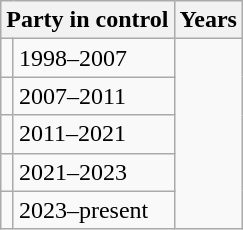<table class="wikitable">
<tr>
<th colspan="2">Party in control</th>
<th>Years</th>
</tr>
<tr>
<td></td>
<td>1998–2007</td>
</tr>
<tr>
<td></td>
<td>2007–2011</td>
</tr>
<tr>
<td></td>
<td>2011–2021</td>
</tr>
<tr>
<td></td>
<td>2021–2023</td>
</tr>
<tr>
<td></td>
<td>2023–present</td>
</tr>
</table>
